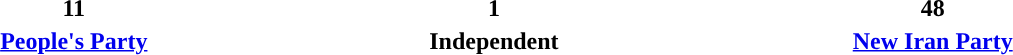<table style="width:70%; text-align:center;">
<tr>
<td style="background:"><strong>11</strong></td>
<td style="background:"><strong>1</strong></td>
<td style="background:"><strong>48</strong></td>
</tr>
<tr>
<td><strong><a href='#'>People's Party</a></strong></td>
<td><strong>Independent</strong></td>
<td><strong><a href='#'>New Iran Party</a></strong></td>
</tr>
</table>
